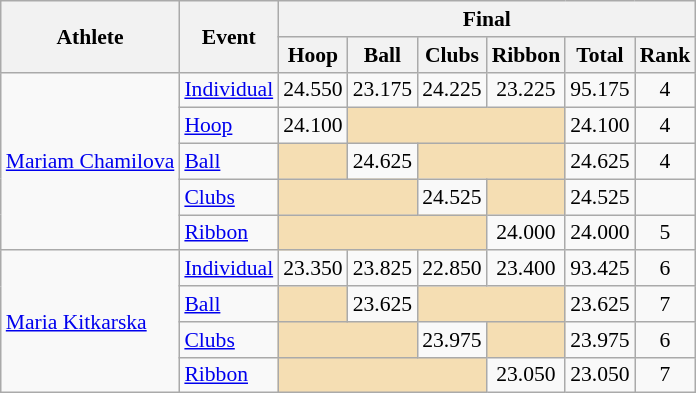<table class="wikitable" style="font-size:90%">
<tr>
<th rowspan="2">Athlete</th>
<th rowspan="2">Event</th>
<th colspan="6">Final</th>
</tr>
<tr>
<th>Hoop</th>
<th>Ball</th>
<th>Clubs</th>
<th>Ribbon</th>
<th>Total</th>
<th>Rank</th>
</tr>
<tr>
<td rowspan=5><a href='#'>Mariam Chamilova</a></td>
<td><a href='#'>Individual</a></td>
<td align=center>24.550</td>
<td align=center>23.175</td>
<td align=center>24.225</td>
<td align=center>23.225</td>
<td align=center>95.175</td>
<td align=center>4</td>
</tr>
<tr>
<td><a href='#'>Hoop</a></td>
<td align=center>24.100</td>
<td colspan=3 bgcolor=wheat></td>
<td align=center>24.100</td>
<td align=center>4</td>
</tr>
<tr>
<td><a href='#'>Ball</a></td>
<td bgcolor=wheat></td>
<td align=center>24.625</td>
<td colspan=2 bgcolor=wheat></td>
<td align=center>24.625</td>
<td align=center>4</td>
</tr>
<tr>
<td><a href='#'>Clubs</a></td>
<td colspan=2 bgcolor=wheat></td>
<td align=center>24.525</td>
<td bgcolor=wheat></td>
<td align=center>24.525</td>
<td align=center></td>
</tr>
<tr>
<td><a href='#'>Ribbon</a></td>
<td colspan=3 bgcolor=wheat></td>
<td align=center>24.000</td>
<td align=center>24.000</td>
<td align=center>5</td>
</tr>
<tr>
<td rowspan=4><a href='#'>Maria Kitkarska</a></td>
<td><a href='#'>Individual</a></td>
<td align=center>23.350</td>
<td align=center>23.825</td>
<td align=center>22.850</td>
<td align=center>23.400</td>
<td align=center>93.425</td>
<td align=center>6</td>
</tr>
<tr>
<td><a href='#'>Ball</a></td>
<td bgcolor=wheat></td>
<td align=center>23.625</td>
<td colspan=2 bgcolor=wheat></td>
<td align=center>23.625</td>
<td align=center>7</td>
</tr>
<tr>
<td><a href='#'>Clubs</a></td>
<td colspan=2 bgcolor=wheat></td>
<td align=center>23.975</td>
<td bgcolor=wheat></td>
<td align=center>23.975</td>
<td align=center>6</td>
</tr>
<tr>
<td><a href='#'>Ribbon</a></td>
<td colspan=3 bgcolor=wheat></td>
<td align=center>23.050</td>
<td align=center>23.050</td>
<td align=center>7</td>
</tr>
</table>
